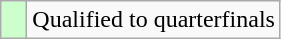<table class="wikitable">
<tr>
<td style="width:10px; background:#cfc"></td>
<td>Qualified to quarterfinals</td>
</tr>
</table>
